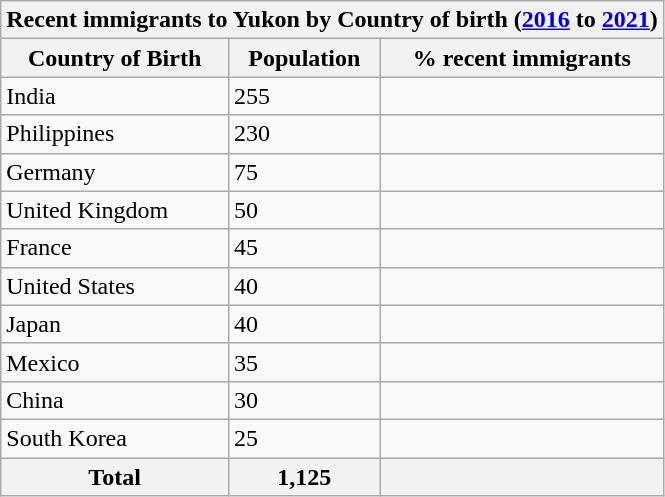<table class="wikitable">
<tr>
<th colspan="4">Recent immigrants to Yukon by Country of birth (<a href='#'>2016</a> to <a href='#'>2021</a>)</th>
</tr>
<tr>
<th>Country of Birth</th>
<th>Population</th>
<th>% recent immigrants</th>
</tr>
<tr>
<td>India</td>
<td>255</td>
<td></td>
</tr>
<tr>
<td>Philippines</td>
<td>230</td>
<td></td>
</tr>
<tr>
<td>Germany</td>
<td>75</td>
<td></td>
</tr>
<tr>
<td>United Kingdom</td>
<td>50</td>
<td></td>
</tr>
<tr>
<td>France</td>
<td>45</td>
<td></td>
</tr>
<tr>
<td>United States</td>
<td>40</td>
<td></td>
</tr>
<tr>
<td>Japan</td>
<td>40</td>
<td></td>
</tr>
<tr>
<td>Mexico</td>
<td>35</td>
<td></td>
</tr>
<tr>
<td>China</td>
<td>30</td>
<td></td>
</tr>
<tr>
<td>South Korea</td>
<td>25</td>
<td></td>
</tr>
<tr>
<th>Total</th>
<th>1,125</th>
<th></th>
</tr>
</table>
